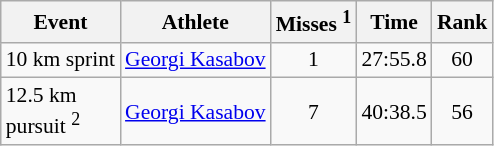<table class="wikitable" style="font-size:90%">
<tr>
<th>Event</th>
<th>Athlete</th>
<th>Misses <sup>1</sup></th>
<th>Time</th>
<th>Rank</th>
</tr>
<tr>
<td>10 km sprint</td>
<td><a href='#'>Georgi Kasabov</a></td>
<td align="center">1</td>
<td align="center">27:55.8</td>
<td align="center">60</td>
</tr>
<tr>
<td>12.5 km <br> pursuit <sup>2</sup></td>
<td><a href='#'>Georgi Kasabov</a></td>
<td align="center">7</td>
<td align="center">40:38.5</td>
<td align="center">56</td>
</tr>
</table>
